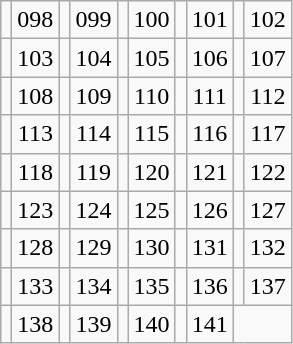<table class="wikitable" style="text-align:center">
<tr>
<td></td>
<td>098<br><big></big></td>
<td></td>
<td>099<br><big></big></td>
<td></td>
<td>100<br><big></big></td>
<td></td>
<td>101<br><big></big></td>
<td></td>
<td>102<br><big></big></td>
</tr>
<tr>
<td></td>
<td>103<br><big></big></td>
<td></td>
<td>104<br><big></big></td>
<td></td>
<td>105<br><big></big></td>
<td></td>
<td>106<br><big></big></td>
<td></td>
<td>107<br><big></big></td>
</tr>
<tr>
<td></td>
<td>108<br><big></big></td>
<td></td>
<td>109<br><big></big></td>
<td></td>
<td>110<br><big></big></td>
<td></td>
<td>111<br><big></big></td>
<td></td>
<td>112<br><big></big></td>
</tr>
<tr>
<td></td>
<td>113<br><big></big></td>
<td></td>
<td>114<br><big></big></td>
<td></td>
<td>115<br><big></big></td>
<td></td>
<td>116<br><big></big></td>
<td></td>
<td>117<br><big></big></td>
</tr>
<tr>
<td></td>
<td>118<br><big></big></td>
<td></td>
<td>119<br><big></big></td>
<td></td>
<td>120<br><big></big></td>
<td></td>
<td>121<br><big></big></td>
<td></td>
<td>122<br><big></big></td>
</tr>
<tr>
<td></td>
<td>123<br><big></big></td>
<td></td>
<td>124<br><big></big></td>
<td></td>
<td>125<br><big></big></td>
<td></td>
<td>126<br><big></big></td>
<td></td>
<td>127<br><big></big></td>
</tr>
<tr>
<td></td>
<td>128<br><big></big></td>
<td></td>
<td>129<br><big></big></td>
<td></td>
<td>130<br><big></big></td>
<td></td>
<td>131<br><big></big></td>
<td></td>
<td>132<br><big></big></td>
</tr>
<tr>
<td></td>
<td>133<br><big></big></td>
<td></td>
<td>134<br><big></big></td>
<td></td>
<td>135<br><big></big></td>
<td></td>
<td>136<br><big></big></td>
<td></td>
<td>137<br><big></big></td>
</tr>
<tr>
<td></td>
<td>138<br><big></big></td>
<td></td>
<td>139<br><big></big></td>
<td></td>
<td>140<br><big></big></td>
<td></td>
<td>141<br><big></big></td>
</tr>
</table>
